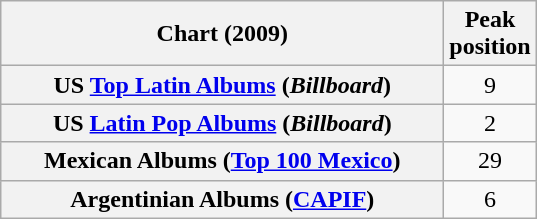<table class="wikitable sortable plainrowheaders">
<tr>
<th scope="col" align="center" style="width:18em;">Chart (2009)</th>
<th scope="col" align="center">Peak<br>position</th>
</tr>
<tr>
<th scope="row">US <a href='#'>Top Latin Albums</a> (<em>Billboard</em>)</th>
<td style="text-align:center;" scope="row">9</td>
</tr>
<tr>
<th scope="row">US <a href='#'>Latin Pop Albums</a> (<em>Billboard</em>)</th>
<td style="text-align:center;" scope="row">2</td>
</tr>
<tr>
<th scope="row">Mexican Albums (<a href='#'>Top 100 Mexico</a>)</th>
<td style="text-align:center;" scope="row">29</td>
</tr>
<tr>
<th scope="row">Argentinian Albums (<a href='#'>CAPIF</a>)</th>
<td style="text-align:center;">6</td>
</tr>
</table>
